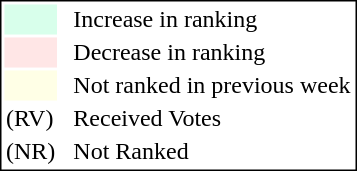<table style="border:1px solid black;">
<tr>
<td style="background:#D8FFEB; width:20px;"></td>
<td> </td>
<td>Increase in ranking</td>
</tr>
<tr>
<td style="background:#FFE6E6; width:20px;"></td>
<td> </td>
<td>Decrease in ranking</td>
</tr>
<tr>
<td style="background:#FFFFE6; width:20px;"></td>
<td> </td>
<td>Not ranked in previous week</td>
</tr>
<tr>
<td>(RV)</td>
<td> </td>
<td>Received Votes</td>
</tr>
<tr>
<td>(NR)</td>
<td> </td>
<td>Not Ranked</td>
</tr>
</table>
